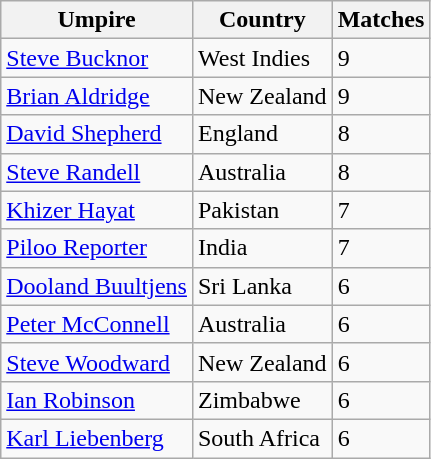<table class="wikitable">
<tr>
<th>Umpire</th>
<th>Country</th>
<th>Matches</th>
</tr>
<tr>
<td><a href='#'>Steve Bucknor</a></td>
<td>West Indies</td>
<td>9</td>
</tr>
<tr>
<td><a href='#'>Brian Aldridge</a></td>
<td>New Zealand</td>
<td>9</td>
</tr>
<tr>
<td><a href='#'>David Shepherd</a></td>
<td>England</td>
<td>8</td>
</tr>
<tr>
<td><a href='#'>Steve Randell</a></td>
<td>Australia</td>
<td>8</td>
</tr>
<tr>
<td><a href='#'>Khizer Hayat</a></td>
<td>Pakistan</td>
<td>7</td>
</tr>
<tr>
<td><a href='#'>Piloo Reporter</a></td>
<td>India</td>
<td>7</td>
</tr>
<tr>
<td><a href='#'>Dooland Buultjens</a></td>
<td>Sri Lanka</td>
<td>6</td>
</tr>
<tr>
<td><a href='#'>Peter McConnell</a></td>
<td>Australia</td>
<td>6</td>
</tr>
<tr>
<td><a href='#'>Steve Woodward</a></td>
<td>New Zealand</td>
<td>6</td>
</tr>
<tr>
<td><a href='#'>Ian Robinson</a></td>
<td>Zimbabwe</td>
<td>6</td>
</tr>
<tr>
<td><a href='#'>Karl Liebenberg</a></td>
<td>South Africa</td>
<td>6</td>
</tr>
</table>
